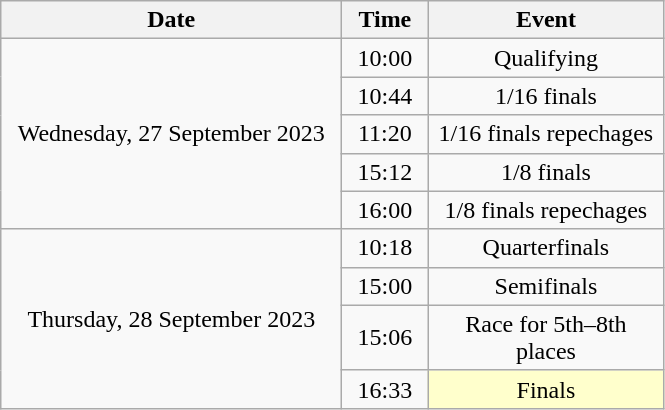<table class = "wikitable" style="text-align:center;">
<tr>
<th width=220>Date</th>
<th width=50>Time</th>
<th width=150>Event</th>
</tr>
<tr>
<td rowspan=5>Wednesday, 27 September 2023</td>
<td>10:00</td>
<td>Qualifying</td>
</tr>
<tr>
<td>10:44</td>
<td>1/16 finals</td>
</tr>
<tr>
<td>11:20</td>
<td>1/16 finals repechages</td>
</tr>
<tr>
<td>15:12</td>
<td>1/8 finals</td>
</tr>
<tr>
<td>16:00</td>
<td>1/8 finals repechages</td>
</tr>
<tr>
<td rowspan=4>Thursday, 28 September 2023</td>
<td>10:18</td>
<td>Quarterfinals</td>
</tr>
<tr>
<td>15:00</td>
<td>Semifinals</td>
</tr>
<tr>
<td>15:06</td>
<td>Race for 5th–8th places</td>
</tr>
<tr>
<td>16:33</td>
<td bgcolor=ffffcc>Finals</td>
</tr>
</table>
